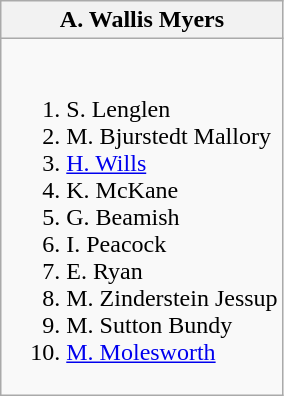<table class="wikitable">
<tr>
<th>A. Wallis Myers</th>
</tr>
<tr style="vertical-align: top;">
<td style="white-space: nowrap;"><br><ol><li> S. Lenglen</li><li> M. Bjurstedt Mallory</li><li> <a href='#'>H. Wills</a></li><li> K. McKane</li><li> G. Beamish</li><li> I. Peacock</li><li> E. Ryan</li><li> M. Zinderstein Jessup</li><li> M. Sutton Bundy</li><li> <a href='#'>M. Molesworth</a></li></ol></td>
</tr>
</table>
